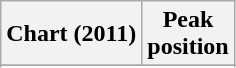<table class="wikitable sortable">
<tr>
<th scope="col">Chart (2011)</th>
<th scope="col">Peak<br>position</th>
</tr>
<tr>
</tr>
<tr>
</tr>
</table>
